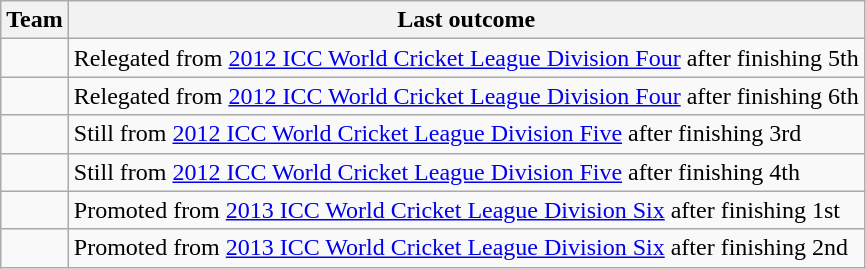<table class="wikitable">
<tr>
<th>Team</th>
<th>Last outcome</th>
</tr>
<tr>
<td></td>
<td>Relegated from <a href='#'>2012 ICC World Cricket League Division Four</a> after finishing 5th</td>
</tr>
<tr>
<td></td>
<td>Relegated from <a href='#'>2012 ICC World Cricket League Division Four</a> after finishing 6th</td>
</tr>
<tr>
<td></td>
<td>Still from <a href='#'>2012 ICC World Cricket League Division Five</a> after finishing 3rd</td>
</tr>
<tr>
<td></td>
<td>Still from <a href='#'>2012 ICC World Cricket League Division Five</a> after finishing 4th</td>
</tr>
<tr>
<td></td>
<td>Promoted from <a href='#'>2013 ICC World Cricket League Division Six</a> after finishing 1st</td>
</tr>
<tr>
<td></td>
<td>Promoted from <a href='#'>2013 ICC World Cricket League Division Six</a> after finishing 2nd</td>
</tr>
</table>
